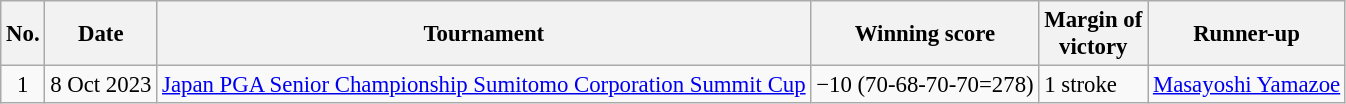<table class="wikitable" style="font-size:95%;">
<tr>
<th>No.</th>
<th>Date</th>
<th>Tournament</th>
<th>Winning score</th>
<th>Margin of<br>victory</th>
<th>Runner-up</th>
</tr>
<tr>
<td align=center>1</td>
<td align=right>8 Oct 2023</td>
<td><a href='#'>Japan PGA Senior Championship Sumitomo Corporation Summit Cup</a></td>
<td>−10 (70-68-70-70=278)</td>
<td>1 stroke</td>
<td> <a href='#'>Masayoshi Yamazoe</a></td>
</tr>
</table>
